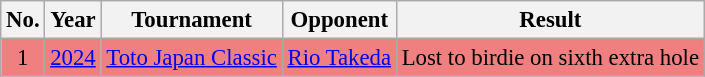<table class="wikitable" style="font-size:95%;">
<tr>
<th>No.</th>
<th>Year</th>
<th>Tournament</th>
<th>Opponent</th>
<th>Result</th>
</tr>
<tr style="background:#F08080;">
<td align=center>1</td>
<td><a href='#'>2024</a></td>
<td><a href='#'>Toto Japan Classic</a></td>
<td> <a href='#'>Rio Takeda</a></td>
<td>Lost to birdie on sixth extra hole</td>
</tr>
</table>
